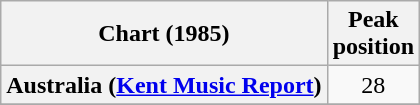<table class="wikitable plainrowheaders">
<tr>
<th scope="col">Chart (1985)</th>
<th scope="col">Peak<br>position</th>
</tr>
<tr>
<th scope="row">Australia (<a href='#'>Kent Music Report</a>)</th>
<td style="text-align:center;">28</td>
</tr>
<tr>
</tr>
</table>
